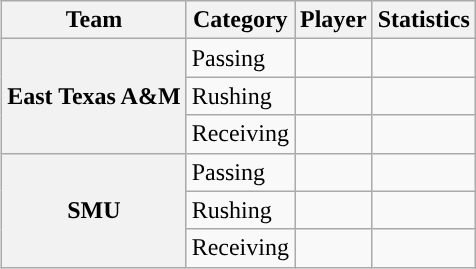<table class="wikitable" style="float:right">
<tr>
<th>Team</th>
<th>Category</th>
<th>Player</th>
<th>Statistics</th>
</tr>
<tr>
<th rowspan=3>East Texas A&M</th>
<td>Passing</td>
<td></td>
<td></td>
</tr>
<tr>
<td>Rushing</td>
<td></td>
<td></td>
</tr>
<tr>
<td>Receiving</td>
<td></td>
<td></td>
</tr>
<tr>
<th rowspan=3>SMU</th>
<td>Passing</td>
<td></td>
<td></td>
</tr>
<tr>
<td>Rushing</td>
<td></td>
<td></td>
</tr>
<tr>
<td>Receiving</td>
<td></td>
<td></td>
</tr>
</table>
